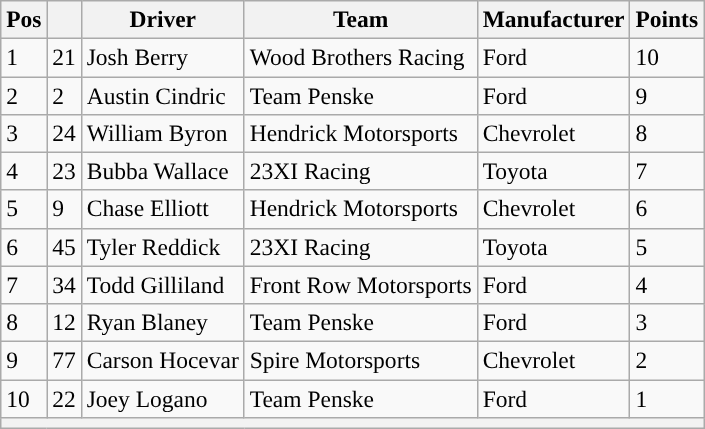<table class="wikitable" style="font-size:98%">
<tr>
<th>Pos</th>
<th></th>
<th>Driver</th>
<th>Team</th>
<th>Manufacturer</th>
<th>Points</th>
</tr>
<tr>
<td>1</td>
<td>21</td>
<td>Josh Berry</td>
<td>Wood Brothers Racing</td>
<td>Ford</td>
<td>10</td>
</tr>
<tr>
<td>2</td>
<td>2</td>
<td>Austin Cindric</td>
<td>Team Penske</td>
<td>Ford</td>
<td>9</td>
</tr>
<tr>
<td>3</td>
<td>24</td>
<td>William Byron</td>
<td>Hendrick Motorsports</td>
<td>Chevrolet</td>
<td>8</td>
</tr>
<tr>
<td>4</td>
<td>23</td>
<td>Bubba Wallace</td>
<td>23XI Racing</td>
<td>Toyota</td>
<td>7</td>
</tr>
<tr>
<td>5</td>
<td>9</td>
<td>Chase Elliott</td>
<td>Hendrick Motorsports</td>
<td>Chevrolet</td>
<td>6</td>
</tr>
<tr>
<td>6</td>
<td>45</td>
<td>Tyler Reddick</td>
<td>23XI Racing</td>
<td>Toyota</td>
<td>5</td>
</tr>
<tr>
<td>7</td>
<td>34</td>
<td>Todd Gilliland</td>
<td>Front Row Motorsports</td>
<td>Ford</td>
<td>4</td>
</tr>
<tr>
<td>8</td>
<td>12</td>
<td>Ryan Blaney</td>
<td>Team Penske</td>
<td>Ford</td>
<td>3</td>
</tr>
<tr>
<td>9</td>
<td>77</td>
<td>Carson Hocevar</td>
<td>Spire Motorsports</td>
<td>Chevrolet</td>
<td>2</td>
</tr>
<tr>
<td>10</td>
<td>22</td>
<td>Joey Logano</td>
<td>Team Penske</td>
<td>Ford</td>
<td>1</td>
</tr>
<tr>
<th colspan="6"></th>
</tr>
</table>
